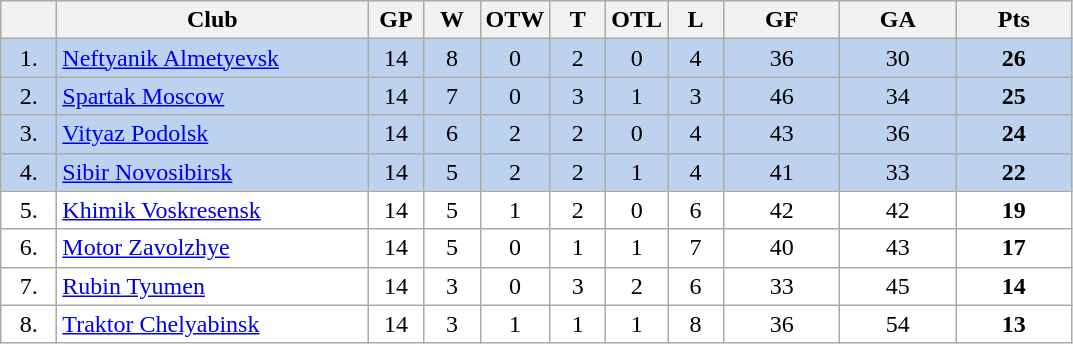<table class="wikitable">
<tr>
<th width="30"></th>
<th width="200">Club</th>
<th width="30">GP</th>
<th width="30">W</th>
<th width="30">OTW</th>
<th width="30">T</th>
<th width="30">OTL</th>
<th width="30">L</th>
<th width="70">GF</th>
<th width="70">GA</th>
<th width="70">Pts</th>
</tr>
<tr bgcolor="#BCD2EE" align="center">
<td>1.</td>
<td align="left"><a href='#'>Neftyanik Almetyevsk</a></td>
<td>14</td>
<td>8</td>
<td>0</td>
<td>2</td>
<td>0</td>
<td>4</td>
<td>36</td>
<td>30</td>
<td><strong>26</strong></td>
</tr>
<tr bgcolor="#BCD2EE" align="center">
<td>2.</td>
<td align="left"><a href='#'>Spartak Moscow</a></td>
<td>14</td>
<td>7</td>
<td>0</td>
<td>3</td>
<td>1</td>
<td>3</td>
<td>46</td>
<td>34</td>
<td><strong>25</strong></td>
</tr>
<tr bgcolor="#BCD2EE" align="center">
<td>3.</td>
<td align="left"><a href='#'>Vityaz Podolsk</a></td>
<td>14</td>
<td>6</td>
<td>2</td>
<td>2</td>
<td>0</td>
<td>4</td>
<td>43</td>
<td>36</td>
<td><strong>24</strong></td>
</tr>
<tr bgcolor="#BCD2EE" align="center">
<td>4.</td>
<td align="left"><a href='#'>Sibir Novosibirsk</a></td>
<td>14</td>
<td>5</td>
<td>2</td>
<td>2</td>
<td>1</td>
<td>4</td>
<td>41</td>
<td>33</td>
<td><strong>22</strong></td>
</tr>
<tr bgcolor="#FFFFFF" align="center">
<td>5.</td>
<td align="left"><a href='#'>Khimik Voskresensk</a></td>
<td>14</td>
<td>5</td>
<td>1</td>
<td>2</td>
<td>0</td>
<td>6</td>
<td>42</td>
<td>42</td>
<td><strong>19</strong></td>
</tr>
<tr bgcolor="#FFFFFF" align="center">
<td>6.</td>
<td align="left"><a href='#'>Motor Zavolzhye</a></td>
<td>14</td>
<td>5</td>
<td>0</td>
<td>1</td>
<td>1</td>
<td>7</td>
<td>40</td>
<td>43</td>
<td><strong>17</strong></td>
</tr>
<tr bgcolor="#FFFFFF" align="center">
<td>7.</td>
<td align="left"><a href='#'>Rubin Tyumen</a></td>
<td>14</td>
<td>3</td>
<td>0</td>
<td>3</td>
<td>2</td>
<td>6</td>
<td>33</td>
<td>45</td>
<td><strong>14</strong></td>
</tr>
<tr bgcolor="#FFFFFF" align="center">
<td>8.</td>
<td align="left"><a href='#'>Traktor Chelyabinsk</a></td>
<td>14</td>
<td>3</td>
<td>1</td>
<td>1</td>
<td>1</td>
<td>8</td>
<td>36</td>
<td>54</td>
<td><strong>13</strong></td>
</tr>
</table>
